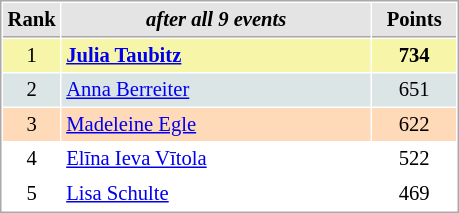<table cellspacing="1" cellpadding="3" style="border:1px solid #AAAAAA;font-size:86%">
<tr style="background-color: #E4E4E4;">
<th style="border-bottom:1px solid #AAAAAA; width: 10px;">Rank</th>
<th style="border-bottom:1px solid #AAAAAA; width: 200px;"><em>after all 9 events</em></th>
<th style="border-bottom:1px solid #AAAAAA; width: 50px;">Points</th>
</tr>
<tr style="background:#f7f6a8;">
<td align=center>1</td>
<td> <strong><a href='#'>Julia Taubitz</a></strong></td>
<td align=center><strong>734</strong></td>
</tr>
<tr style="background:#dce5e5;">
<td align=center>2</td>
<td> <a href='#'>Anna Berreiter</a></td>
<td align=center>651</td>
</tr>
<tr style="background:#ffdab9;">
<td align=center>3</td>
<td> <a href='#'>Madeleine Egle</a></td>
<td align=center>622</td>
</tr>
<tr>
<td align=center>4</td>
<td> <a href='#'>Elīna Ieva Vītola</a></td>
<td align=center>522</td>
</tr>
<tr>
<td align=center>5</td>
<td> <a href='#'>Lisa Schulte</a></td>
<td align=center>469</td>
</tr>
</table>
